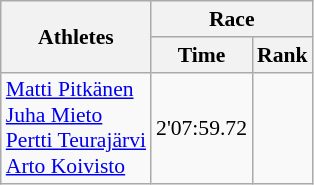<table class="wikitable" border="1" style="font-size:90%">
<tr>
<th rowspan=2>Athletes</th>
<th colspan=2>Race</th>
</tr>
<tr>
<th>Time</th>
<th>Rank</th>
</tr>
<tr>
<td><a href='#'>Matti Pitkänen</a><br><a href='#'>Juha Mieto</a><br><a href='#'>Pertti Teurajärvi</a><br><a href='#'>Arto Koivisto</a></td>
<td align=center>2'07:59.72</td>
<td align=center></td>
</tr>
</table>
